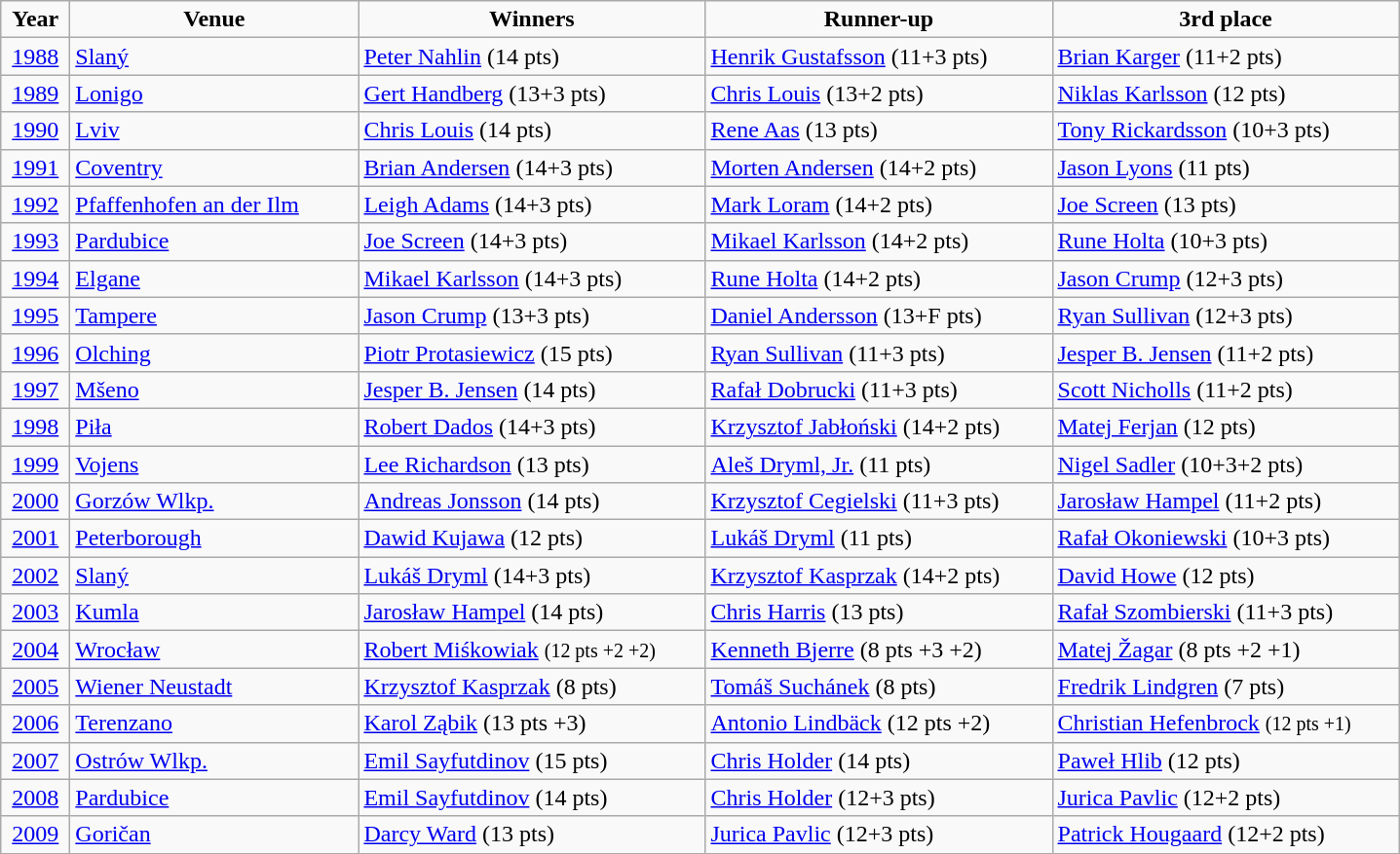<table class="wikitable">
<tr align=center>
<td width=40px  ><strong>Year</strong></td>
<td width=190px ><strong>Venue</strong></td>
<td width=230px ><strong>Winners</strong></td>
<td width=230px ><strong>Runner-up</strong></td>
<td width=230px ><strong>3rd place</strong></td>
</tr>
<tr>
<td align=center><a href='#'>1988</a></td>
<td> <a href='#'>Slaný</a></td>
<td> <a href='#'>Peter Nahlin</a> (14 pts)</td>
<td> <a href='#'>Henrik Gustafsson</a> (11+3 pts)</td>
<td> <a href='#'>Brian Karger</a> (11+2 pts)</td>
</tr>
<tr>
<td align=center><a href='#'>1989</a></td>
<td> <a href='#'>Lonigo</a></td>
<td> <a href='#'>Gert Handberg</a> (13+3 pts)</td>
<td> <a href='#'>Chris Louis</a> (13+2 pts)</td>
<td> <a href='#'>Niklas Karlsson</a> (12 pts)</td>
</tr>
<tr>
<td align=center><a href='#'>1990</a></td>
<td> <a href='#'>Lviv</a></td>
<td> <a href='#'>Chris Louis</a> (14 pts)</td>
<td> <a href='#'>Rene Aas</a> (13 pts)</td>
<td> <a href='#'>Tony Rickardsson</a> (10+3 pts)</td>
</tr>
<tr>
<td align=center><a href='#'>1991</a></td>
<td> <a href='#'>Coventry</a></td>
<td> <a href='#'>Brian Andersen</a> (14+3 pts)</td>
<td> <a href='#'>Morten Andersen</a> (14+2 pts)</td>
<td> <a href='#'>Jason Lyons</a> (11 pts)</td>
</tr>
<tr>
<td align=center><a href='#'>1992</a></td>
<td> <a href='#'>Pfaffenhofen an der Ilm</a></td>
<td> <a href='#'>Leigh Adams</a> (14+3 pts)</td>
<td> <a href='#'>Mark Loram</a> (14+2 pts)</td>
<td> <a href='#'>Joe Screen</a> (13 pts)</td>
</tr>
<tr>
<td align=center><a href='#'>1993</a></td>
<td> <a href='#'>Pardubice</a></td>
<td> <a href='#'>Joe Screen</a> (14+3 pts)</td>
<td> <a href='#'>Mikael Karlsson</a> (14+2 pts)</td>
<td> <a href='#'>Rune Holta</a> (10+3 pts)</td>
</tr>
<tr>
<td align=center><a href='#'>1994</a></td>
<td> <a href='#'>Elgane</a></td>
<td> <a href='#'>Mikael Karlsson</a> (14+3 pts)</td>
<td> <a href='#'>Rune Holta</a> (14+2 pts)</td>
<td> <a href='#'>Jason Crump</a> (12+3 pts)</td>
</tr>
<tr>
<td align=center><a href='#'>1995</a></td>
<td> <a href='#'>Tampere</a></td>
<td> <a href='#'>Jason Crump</a> (13+3 pts)</td>
<td> <a href='#'>Daniel Andersson</a> (13+F pts)</td>
<td> <a href='#'>Ryan Sullivan</a> (12+3 pts)</td>
</tr>
<tr>
<td align=center><a href='#'>1996</a></td>
<td> <a href='#'>Olching</a></td>
<td> <a href='#'>Piotr Protasiewicz</a> (15 pts)</td>
<td> <a href='#'>Ryan Sullivan</a> (11+3 pts)</td>
<td> <a href='#'>Jesper B. Jensen</a> (11+2 pts)</td>
</tr>
<tr>
<td align=center><a href='#'>1997</a></td>
<td> <a href='#'>Mšeno</a></td>
<td> <a href='#'>Jesper B. Jensen</a> (14 pts)</td>
<td> <a href='#'>Rafał Dobrucki</a> (11+3 pts)</td>
<td> <a href='#'>Scott Nicholls</a> (11+2 pts)</td>
</tr>
<tr>
<td align=center><a href='#'>1998</a></td>
<td> <a href='#'>Piła</a></td>
<td> <a href='#'>Robert Dados</a> (14+3 pts)</td>
<td> <a href='#'>Krzysztof Jabłoński</a> (14+2 pts)</td>
<td> <a href='#'>Matej Ferjan</a> (12 pts)</td>
</tr>
<tr>
<td align=center><a href='#'>1999</a></td>
<td> <a href='#'>Vojens</a></td>
<td> <a href='#'>Lee Richardson</a> (13 pts)</td>
<td> <a href='#'>Aleš Dryml, Jr.</a> (11 pts)</td>
<td> <a href='#'>Nigel Sadler</a> (10+3+2 pts)</td>
</tr>
<tr>
<td align=center><a href='#'>2000</a></td>
<td> <a href='#'>Gorzów Wlkp.</a></td>
<td> <a href='#'>Andreas Jonsson</a> (14 pts)</td>
<td> <a href='#'>Krzysztof Cegielski</a> (11+3 pts)</td>
<td> <a href='#'>Jarosław Hampel</a> (11+2 pts)</td>
</tr>
<tr>
<td align=center><a href='#'>2001</a></td>
<td> <a href='#'>Peterborough</a></td>
<td> <a href='#'>Dawid Kujawa</a> (12 pts)</td>
<td> <a href='#'>Lukáš Dryml</a> (11 pts)</td>
<td> <a href='#'>Rafał Okoniewski</a> (10+3 pts)</td>
</tr>
<tr>
<td align=center><a href='#'>2002</a></td>
<td> <a href='#'>Slaný</a></td>
<td> <a href='#'>Lukáš Dryml</a> (14+3 pts)</td>
<td> <a href='#'>Krzysztof Kasprzak</a> (14+2 pts)</td>
<td> <a href='#'>David Howe</a> (12 pts)</td>
</tr>
<tr>
<td align=center><a href='#'>2003</a></td>
<td> <a href='#'>Kumla</a></td>
<td> <a href='#'>Jarosław Hampel</a> (14 pts)</td>
<td> <a href='#'>Chris Harris</a> (13 pts)</td>
<td> <a href='#'>Rafał Szombierski</a> (11+3 pts)</td>
</tr>
<tr>
<td align=center><a href='#'>2004</a></td>
<td> <a href='#'>Wrocław</a></td>
<td> <a href='#'>Robert Miśkowiak</a> <small>(12 pts +2 +2)</small></td>
<td> <a href='#'>Kenneth Bjerre</a> (8 pts +3 +2)</td>
<td> <a href='#'>Matej Žagar</a> (8 pts +2 +1)</td>
</tr>
<tr>
<td align=center><a href='#'>2005</a></td>
<td> <a href='#'>Wiener Neustadt</a></td>
<td> <a href='#'>Krzysztof Kasprzak</a> (8 pts)</td>
<td> <a href='#'>Tomáš Suchánek</a> (8 pts)</td>
<td> <a href='#'>Fredrik Lindgren</a> (7 pts)</td>
</tr>
<tr>
<td align=center><a href='#'>2006</a></td>
<td> <a href='#'>Terenzano</a></td>
<td> <a href='#'>Karol Ząbik</a> (13 pts +3)</td>
<td> <a href='#'>Antonio Lindbäck</a> (12 pts +2)</td>
<td> <a href='#'>Christian Hefenbrock</a> <small>(12 pts +1)</small></td>
</tr>
<tr>
<td align=center><a href='#'>2007</a></td>
<td> <a href='#'>Ostrów Wlkp.</a></td>
<td> <a href='#'>Emil Sayfutdinov</a> (15 pts)</td>
<td> <a href='#'>Chris Holder</a> (14 pts)</td>
<td> <a href='#'>Paweł Hlib</a> (12 pts)</td>
</tr>
<tr>
<td align=center><a href='#'>2008</a></td>
<td> <a href='#'>Pardubice</a></td>
<td> <a href='#'>Emil Sayfutdinov</a> (14 pts)</td>
<td> <a href='#'>Chris Holder</a> (12+3 pts)</td>
<td> <a href='#'>Jurica Pavlic</a> (12+2 pts)</td>
</tr>
<tr>
<td align=center><a href='#'>2009</a></td>
<td> <a href='#'>Goričan</a></td>
<td> <a href='#'>Darcy Ward</a> (13 pts)</td>
<td> <a href='#'>Jurica Pavlic</a> (12+3 pts)</td>
<td> <a href='#'>Patrick Hougaard</a> (12+2 pts)</td>
</tr>
</table>
